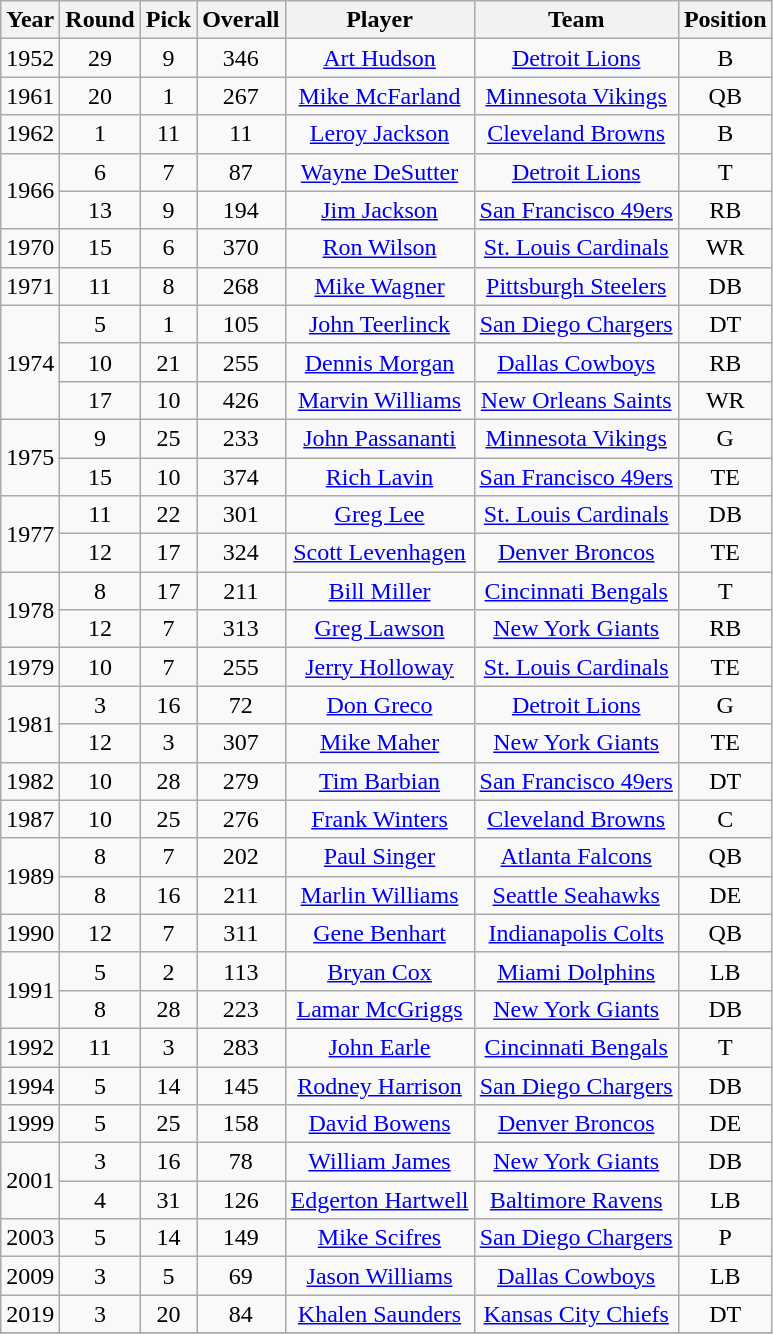<table class="wikitable sortable" style="text-align: center;">
<tr>
<th>Year</th>
<th>Round</th>
<th>Pick</th>
<th>Overall</th>
<th>Player</th>
<th>Team</th>
<th>Position</th>
</tr>
<tr>
<td>1952</td>
<td>29</td>
<td>9</td>
<td>346</td>
<td><a href='#'>Art Hudson</a></td>
<td><a href='#'>Detroit Lions</a></td>
<td>B</td>
</tr>
<tr>
<td>1961</td>
<td>20</td>
<td>1</td>
<td>267</td>
<td><a href='#'>Mike McFarland</a></td>
<td><a href='#'>Minnesota Vikings</a></td>
<td>QB</td>
</tr>
<tr>
<td>1962</td>
<td>1</td>
<td>11</td>
<td>11</td>
<td><a href='#'>Leroy Jackson</a></td>
<td><a href='#'>Cleveland Browns</a></td>
<td>B</td>
</tr>
<tr>
<td rowspan="2">1966</td>
<td>6</td>
<td>7</td>
<td>87</td>
<td><a href='#'>Wayne DeSutter</a></td>
<td><a href='#'>Detroit Lions</a></td>
<td>T</td>
</tr>
<tr>
<td>13</td>
<td>9</td>
<td>194</td>
<td><a href='#'>Jim Jackson</a></td>
<td><a href='#'>San Francisco 49ers</a></td>
<td>RB</td>
</tr>
<tr>
<td>1970</td>
<td>15</td>
<td>6</td>
<td>370</td>
<td><a href='#'>Ron Wilson</a></td>
<td><a href='#'>St. Louis Cardinals</a></td>
<td>WR</td>
</tr>
<tr>
<td>1971</td>
<td>11</td>
<td>8</td>
<td>268</td>
<td><a href='#'>Mike Wagner</a></td>
<td><a href='#'>Pittsburgh Steelers</a></td>
<td>DB</td>
</tr>
<tr>
<td rowspan="3">1974</td>
<td>5</td>
<td>1</td>
<td>105</td>
<td><a href='#'>John Teerlinck</a></td>
<td><a href='#'>San Diego Chargers</a></td>
<td>DT</td>
</tr>
<tr>
<td>10</td>
<td>21</td>
<td>255</td>
<td><a href='#'>Dennis Morgan</a></td>
<td><a href='#'>Dallas Cowboys</a></td>
<td>RB</td>
</tr>
<tr>
<td>17</td>
<td>10</td>
<td>426</td>
<td><a href='#'>Marvin Williams</a></td>
<td><a href='#'>New Orleans Saints</a></td>
<td>WR</td>
</tr>
<tr>
<td rowspan="2">1975</td>
<td>9</td>
<td>25</td>
<td>233</td>
<td><a href='#'>John Passananti</a></td>
<td><a href='#'>Minnesota Vikings</a></td>
<td>G</td>
</tr>
<tr>
<td>15</td>
<td>10</td>
<td>374</td>
<td><a href='#'>Rich Lavin</a></td>
<td><a href='#'>San Francisco 49ers</a></td>
<td>TE</td>
</tr>
<tr>
<td rowspan="2">1977</td>
<td>11</td>
<td>22</td>
<td>301</td>
<td><a href='#'>Greg Lee</a></td>
<td><a href='#'>St. Louis Cardinals</a></td>
<td>DB</td>
</tr>
<tr>
<td>12</td>
<td>17</td>
<td>324</td>
<td><a href='#'>Scott Levenhagen</a></td>
<td><a href='#'>Denver Broncos</a></td>
<td>TE</td>
</tr>
<tr>
<td rowspan="2">1978</td>
<td>8</td>
<td>17</td>
<td>211</td>
<td><a href='#'>Bill Miller</a></td>
<td><a href='#'>Cincinnati Bengals</a></td>
<td>T</td>
</tr>
<tr>
<td>12</td>
<td>7</td>
<td>313</td>
<td><a href='#'>Greg Lawson</a></td>
<td><a href='#'>New York Giants</a></td>
<td>RB</td>
</tr>
<tr>
<td>1979</td>
<td>10</td>
<td>7</td>
<td>255</td>
<td><a href='#'>Jerry Holloway</a></td>
<td><a href='#'>St. Louis Cardinals</a></td>
<td>TE</td>
</tr>
<tr>
<td rowspan="2">1981</td>
<td>3</td>
<td>16</td>
<td>72</td>
<td><a href='#'>Don Greco</a></td>
<td><a href='#'>Detroit Lions</a></td>
<td>G</td>
</tr>
<tr>
<td>12</td>
<td>3</td>
<td>307</td>
<td><a href='#'>Mike Maher</a></td>
<td><a href='#'>New York Giants</a></td>
<td>TE</td>
</tr>
<tr>
<td>1982</td>
<td>10</td>
<td>28</td>
<td>279</td>
<td><a href='#'>Tim Barbian</a></td>
<td><a href='#'>San Francisco 49ers</a></td>
<td>DT</td>
</tr>
<tr>
<td>1987</td>
<td>10</td>
<td>25</td>
<td>276</td>
<td><a href='#'>Frank Winters</a></td>
<td><a href='#'>Cleveland Browns</a></td>
<td>C</td>
</tr>
<tr>
<td rowspan="2">1989</td>
<td>8</td>
<td>7</td>
<td>202</td>
<td><a href='#'>Paul Singer</a></td>
<td><a href='#'>Atlanta Falcons</a></td>
<td>QB</td>
</tr>
<tr>
<td>8</td>
<td>16</td>
<td>211</td>
<td><a href='#'>Marlin Williams</a></td>
<td><a href='#'>Seattle Seahawks</a></td>
<td>DE</td>
</tr>
<tr>
<td>1990</td>
<td>12</td>
<td>7</td>
<td>311</td>
<td><a href='#'>Gene Benhart</a></td>
<td><a href='#'>Indianapolis Colts</a></td>
<td>QB</td>
</tr>
<tr>
<td rowspan="2">1991</td>
<td>5</td>
<td>2</td>
<td>113</td>
<td><a href='#'>Bryan Cox</a></td>
<td><a href='#'>Miami Dolphins</a></td>
<td>LB</td>
</tr>
<tr>
<td>8</td>
<td>28</td>
<td>223</td>
<td><a href='#'>Lamar McGriggs</a></td>
<td><a href='#'>New York Giants</a></td>
<td>DB</td>
</tr>
<tr>
<td>1992</td>
<td>11</td>
<td>3</td>
<td>283</td>
<td><a href='#'>John Earle</a></td>
<td><a href='#'>Cincinnati Bengals</a></td>
<td>T</td>
</tr>
<tr>
<td>1994</td>
<td>5</td>
<td>14</td>
<td>145</td>
<td><a href='#'>Rodney Harrison</a></td>
<td><a href='#'>San Diego Chargers</a></td>
<td>DB</td>
</tr>
<tr>
<td>1999</td>
<td>5</td>
<td>25</td>
<td>158</td>
<td><a href='#'>David Bowens</a></td>
<td><a href='#'>Denver Broncos</a></td>
<td>DE</td>
</tr>
<tr>
<td rowspan="2">2001</td>
<td>3</td>
<td>16</td>
<td>78</td>
<td><a href='#'>William James</a></td>
<td><a href='#'>New York Giants</a></td>
<td>DB</td>
</tr>
<tr>
<td>4</td>
<td>31</td>
<td>126</td>
<td><a href='#'>Edgerton Hartwell</a></td>
<td><a href='#'>Baltimore Ravens</a></td>
<td>LB</td>
</tr>
<tr>
<td>2003</td>
<td>5</td>
<td>14</td>
<td>149</td>
<td><a href='#'>Mike Scifres</a></td>
<td><a href='#'>San Diego Chargers</a></td>
<td>P</td>
</tr>
<tr>
<td>2009</td>
<td>3</td>
<td>5</td>
<td>69</td>
<td><a href='#'>Jason Williams</a></td>
<td><a href='#'>Dallas Cowboys</a></td>
<td>LB</td>
</tr>
<tr>
<td>2019</td>
<td>3</td>
<td>20</td>
<td>84</td>
<td><a href='#'>Khalen Saunders</a></td>
<td><a href='#'>Kansas City Chiefs</a></td>
<td>DT</td>
</tr>
<tr>
</tr>
</table>
